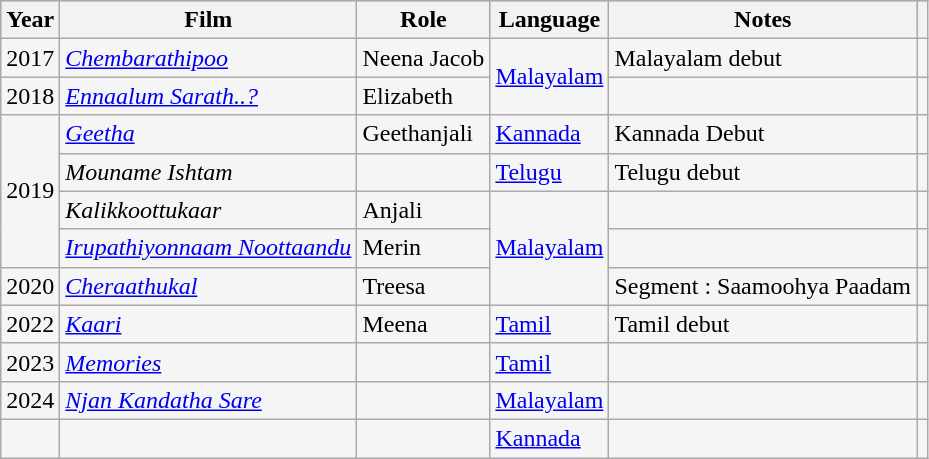<table class="wikitable sortable" style="background:#f5f5f5;">
<tr style="background:#B0C4DE;">
<th>Year</th>
<th>Film</th>
<th>Role</th>
<th>Language</th>
<th>Notes</th>
<th></th>
</tr>
<tr>
<td>2017</td>
<td><em><a href='#'>Chembarathipoo</a></em></td>
<td>Neena Jacob</td>
<td rowspan=2><a href='#'>Malayalam</a></td>
<td>Malayalam debut</td>
<td></td>
</tr>
<tr>
<td>2018</td>
<td><em><a href='#'>Ennaalum Sarath..?</a></em></td>
<td>Elizabeth</td>
<td></td>
<td></td>
</tr>
<tr>
<td rowspan=4>2019</td>
<td><em><a href='#'>Geetha</a></em></td>
<td>Geethanjali</td>
<td><a href='#'>Kannada</a></td>
<td>Kannada Debut</td>
<td></td>
</tr>
<tr>
<td><em>Mouname Ishtam</em></td>
<td></td>
<td><a href='#'>Telugu</a></td>
<td>Telugu debut</td>
<td></td>
</tr>
<tr>
<td><em>Kalikkoottukaar</em></td>
<td>Anjali</td>
<td rowspan=3><a href='#'>Malayalam</a></td>
<td></td>
<td></td>
</tr>
<tr>
<td><em><a href='#'>Irupathiyonnaam Noottaandu</a></em></td>
<td>Merin</td>
<td></td>
<td></td>
</tr>
<tr>
<td>2020</td>
<td><em><a href='#'>Cheraathukal</a></em></td>
<td>Treesa</td>
<td>Segment : Saamoohya Paadam</td>
<td></td>
</tr>
<tr>
<td>2022</td>
<td><em><a href='#'>Kaari</a></em></td>
<td>Meena</td>
<td><a href='#'>Tamil</a></td>
<td>Tamil debut</td>
<td></td>
</tr>
<tr>
<td>2023</td>
<td><em><a href='#'>Memories</a></em></td>
<td></td>
<td><a href='#'>Tamil</a></td>
<td></td>
<td></td>
</tr>
<tr>
<td>2024</td>
<td><em><a href='#'>Njan Kandatha Sare</a></em></td>
<td></td>
<td><a href='#'>Malayalam</a></td>
<td></td>
<td></td>
</tr>
<tr>
<td></td>
<td></td>
<td></td>
<td><a href='#'>Kannada</a></td>
<td></td>
<td></td>
</tr>
</table>
